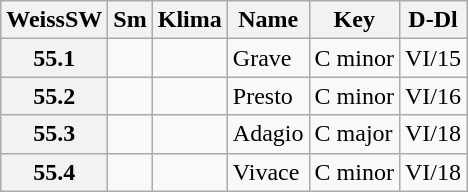<table border="1" class="wikitable sortable">
<tr>
<th data-sort-type="number">WeissSW</th>
<th>Sm</th>
<th>Klima</th>
<th class="unsortable">Name</th>
<th class="unsortable">Key</th>
<th>D-Dl</th>
</tr>
<tr>
<th data-sort-value="1">55.1</th>
<td></td>
<td></td>
<td>Grave</td>
<td>C minor</td>
<td>VI/15</td>
</tr>
<tr>
<th data-sort-value="2">55.2</th>
<td></td>
<td></td>
<td>Presto</td>
<td>C minor</td>
<td>VI/16</td>
</tr>
<tr>
<th data-sort-value="3">55.3</th>
<td></td>
<td></td>
<td>Adagio</td>
<td>C major</td>
<td>VI/18</td>
</tr>
<tr>
<th data-sort-value="4">55.4</th>
<td></td>
<td></td>
<td>Vivace</td>
<td>C minor</td>
<td>VI/18</td>
</tr>
</table>
